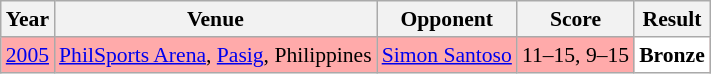<table class="sortable wikitable" style="font-size: 90%">
<tr>
<th>Year</th>
<th>Venue</th>
<th>Opponent</th>
<th>Score</th>
<th>Result</th>
</tr>
<tr style="background:#FFAAAA">
<td align="center"><a href='#'>2005</a></td>
<td align="left"><a href='#'>PhilSports Arena</a>, <a href='#'>Pasig</a>, Philippines</td>
<td align="left"> <a href='#'>Simon Santoso</a></td>
<td align="left">11–15, 9–15</td>
<td style="text-align:left; background:white"> <strong>Bronze</strong></td>
</tr>
</table>
